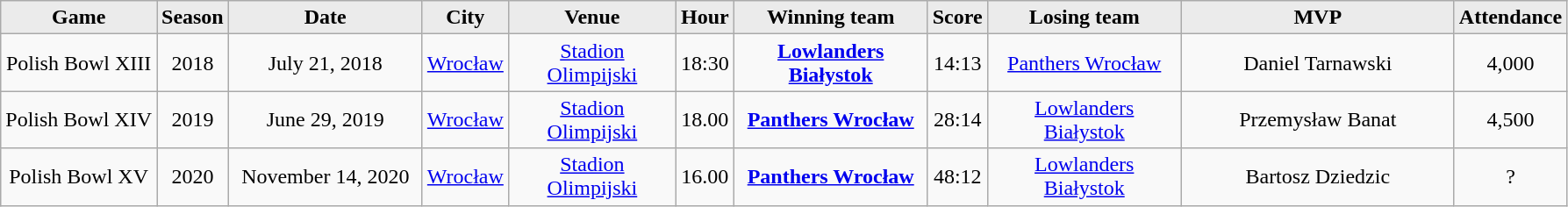<table class="wikitable sortable" style="text-align:center;">
<tr style="background:#EBEBEB;">
<td><strong>Game</strong></td>
<td><strong>Season</strong></td>
<td width="140"><strong>Date</strong></td>
<td><strong>City</strong></td>
<td width="120"><strong>Venue</strong></td>
<td><strong>Hour</strong></td>
<td width="140"><strong>Winning team</strong></td>
<td><strong>Score</strong></td>
<td width="140"><strong>Losing team</strong></td>
<td width="200"><strong>MVP</strong></td>
<td width="40"><strong>Attendance</strong></td>
</tr>
<tr>
<td>Polish Bowl XIII</td>
<td>2018</td>
<td>July 21, 2018</td>
<td><a href='#'>Wrocław</a></td>
<td><a href='#'>Stadion Olimpijski</a></td>
<td>18:30</td>
<td><strong><a href='#'>Lowlanders Białystok</a></strong></td>
<td>14:13</td>
<td><a href='#'>Panthers Wrocław</a></td>
<td>Daniel Tarnawski</td>
<td>4,000</td>
</tr>
<tr>
<td>Polish Bowl XIV</td>
<td>2019</td>
<td>June 29, 2019</td>
<td><a href='#'>Wrocław</a></td>
<td><a href='#'>Stadion Olimpijski</a></td>
<td>18.00</td>
<td><strong><a href='#'>Panthers Wrocław</a></strong></td>
<td>28:14</td>
<td><a href='#'>Lowlanders Białystok</a></td>
<td>Przemysław Banat</td>
<td>4,500</td>
</tr>
<tr>
<td>Polish Bowl XV</td>
<td>2020</td>
<td>November 14, 2020</td>
<td><a href='#'>Wrocław</a></td>
<td><a href='#'>Stadion Olimpijski</a></td>
<td>16.00</td>
<td><strong><a href='#'>Panthers Wrocław</a></strong></td>
<td>48:12</td>
<td><a href='#'>Lowlanders Białystok</a></td>
<td>Bartosz Dziedzic</td>
<td>?</td>
</tr>
</table>
